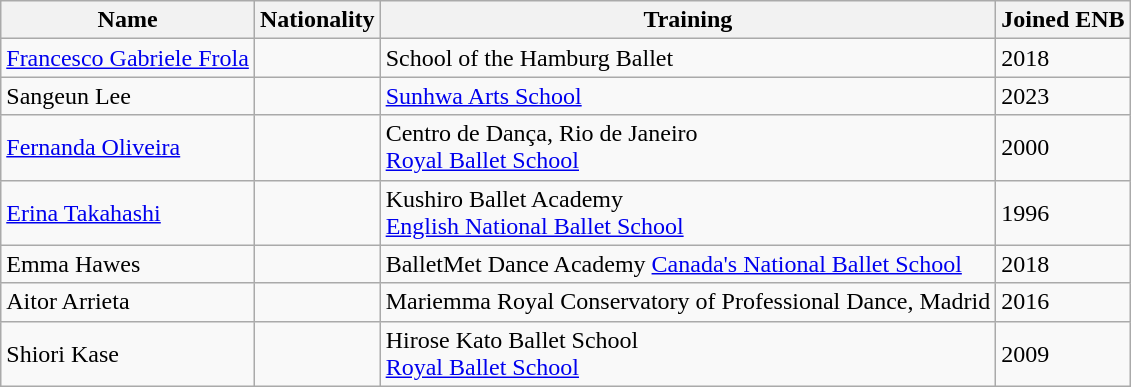<table class="wikitable">
<tr>
<th>Name</th>
<th>Nationality</th>
<th>Training</th>
<th>Joined ENB</th>
</tr>
<tr>
<td><a href='#'>Francesco Gabriele Frola</a></td>
<td></td>
<td>School of the Hamburg Ballet</td>
<td>2018</td>
</tr>
<tr>
<td>Sangeun Lee</td>
<td></td>
<td><a href='#'>Sunhwa Arts School</a></td>
<td>2023</td>
</tr>
<tr>
<td><a href='#'>Fernanda Oliveira</a></td>
<td></td>
<td>Centro de Dança, Rio de Janeiro <br><a href='#'>Royal Ballet School</a></td>
<td>2000</td>
</tr>
<tr>
<td><a href='#'>Erina Takahashi</a></td>
<td></td>
<td>Kushiro Ballet Academy <br><a href='#'>English National Ballet School</a></td>
<td>1996</td>
</tr>
<tr>
<td>Emma Hawes</td>
<td></td>
<td>BalletMet Dance Academy  <a href='#'>Canada's National Ballet School</a></td>
<td>2018</td>
</tr>
<tr>
<td>Aitor Arrieta</td>
<td></td>
<td>Mariemma Royal Conservatory of Professional Dance, Madrid</td>
<td>2016</td>
</tr>
<tr>
<td>Shiori Kase</td>
<td></td>
<td>Hirose Kato Ballet School <br><a href='#'>Royal Ballet School</a></td>
<td>2009</td>
</tr>
</table>
